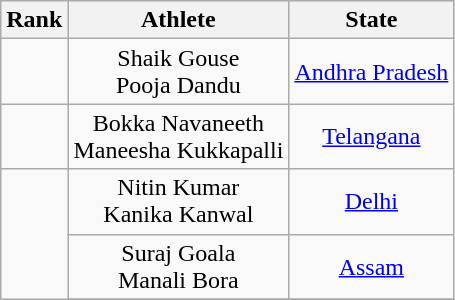<table class="wikitable sortable" style="text-align:center">
<tr>
<th>Rank</th>
<th>Athlete</th>
<th>State</th>
</tr>
<tr>
<td></td>
<td>Shaik Gouse<br>Pooja Dandu</td>
<td> <a href='#'>Andhra Pradesh</a></td>
</tr>
<tr>
<td></td>
<td>Bokka Navaneeth<br>Maneesha Kukkapalli</td>
<td> <a href='#'>Telangana</a></td>
</tr>
<tr>
<td rowspan=3></td>
<td>Nitin Kumar<br>Kanika Kanwal</td>
<td> <a href='#'>Delhi</a></td>
</tr>
<tr>
<td>Suraj Goala<br>Manali Bora</td>
<td> <a href='#'>Assam</a></td>
</tr>
<tr>
</tr>
</table>
